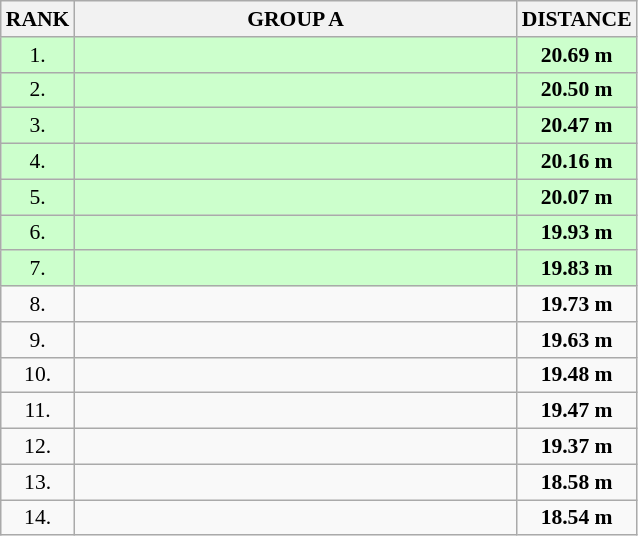<table class="wikitable" style="border-collapse: collapse; font-size: 90%;">
<tr>
<th>RANK</th>
<th style="width: 20em">GROUP A</th>
<th style="width: 5em">DISTANCE</th>
</tr>
<tr style="background:#ccffcc;">
<td align="center">1.</td>
<td></td>
<td align="center"><strong>20.69 m</strong></td>
</tr>
<tr style="background:#ccffcc;">
<td align="center">2.</td>
<td></td>
<td align="center"><strong>20.50 m</strong></td>
</tr>
<tr style="background:#ccffcc;">
<td align="center">3.</td>
<td></td>
<td align="center"><strong>20.47 m</strong></td>
</tr>
<tr style="background:#ccffcc;">
<td align="center">4.</td>
<td></td>
<td align="center"><strong>20.16 m</strong></td>
</tr>
<tr style="background:#ccffcc;">
<td align="center">5.</td>
<td></td>
<td align="center"><strong>20.07 m</strong></td>
</tr>
<tr style="background:#ccffcc;">
<td align="center">6.</td>
<td></td>
<td align="center"><strong>19.93 m</strong></td>
</tr>
<tr style="background:#ccffcc;">
<td align="center">7.</td>
<td></td>
<td align="center"><strong>19.83 m</strong></td>
</tr>
<tr>
<td align="center">8.</td>
<td></td>
<td align="center"><strong>19.73 m</strong></td>
</tr>
<tr>
<td align="center">9.</td>
<td></td>
<td align="center"><strong>19.63 m</strong></td>
</tr>
<tr>
<td align="center">10.</td>
<td></td>
<td align="center"><strong>19.48 m</strong></td>
</tr>
<tr>
<td align="center">11.</td>
<td></td>
<td align="center"><strong>19.47 m</strong></td>
</tr>
<tr>
<td align="center">12.</td>
<td></td>
<td align="center"><strong>19.37 m</strong></td>
</tr>
<tr>
<td align="center">13.</td>
<td></td>
<td align="center"><strong>18.58 m</strong></td>
</tr>
<tr>
<td align="center">14.</td>
<td></td>
<td align="center"><strong>18.54 m</strong></td>
</tr>
</table>
